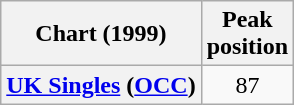<table class="wikitable plainrowheaders" style="text-align:center">
<tr>
<th>Chart (1999)</th>
<th>Peak<br>position</th>
</tr>
<tr>
<th scope="row"><a href='#'>UK Singles</a> (<a href='#'>OCC</a>)</th>
<td>87</td>
</tr>
</table>
